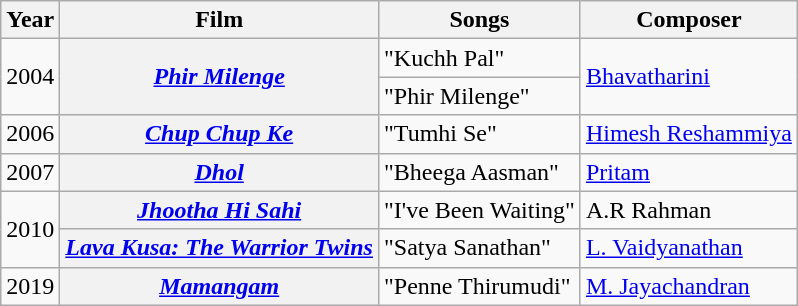<table class="wikitable sortable">
<tr>
<th>Year</th>
<th>Film</th>
<th>Songs</th>
<th>Composer</th>
</tr>
<tr>
<td rowspan="2">2004</td>
<th rowspan="2"><a href='#'><em>Phir Milenge</em></a></th>
<td>"Kuchh Pal"</td>
<td rowspan="2"><a href='#'>Bhavatharini</a></td>
</tr>
<tr>
<td>"Phir Milenge"</td>
</tr>
<tr>
<td>2006</td>
<th><em><a href='#'>Chup Chup Ke</a></em></th>
<td>"Tumhi Se"</td>
<td><a href='#'>Himesh Reshammiya</a></td>
</tr>
<tr>
<td>2007</td>
<th><a href='#'><em>Dhol</em></a></th>
<td>"Bheega Aasman"</td>
<td><a href='#'>Pritam</a></td>
</tr>
<tr>
<td rowspan="2">2010</td>
<th><em><a href='#'>Jhootha Hi Sahi</a></em></th>
<td>"I've Been Waiting"</td>
<td>A.R Rahman</td>
</tr>
<tr>
<th><em><a href='#'>Lava Kusa: The Warrior Twins</a></em></th>
<td>"Satya Sanathan"</td>
<td><a href='#'>L. Vaidyanathan</a></td>
</tr>
<tr>
<td>2019</td>
<th><a href='#'><em>Mamangam</em></a></th>
<td>"Penne Thirumudi"</td>
<td><a href='#'>M. Jayachandran</a></td>
</tr>
</table>
